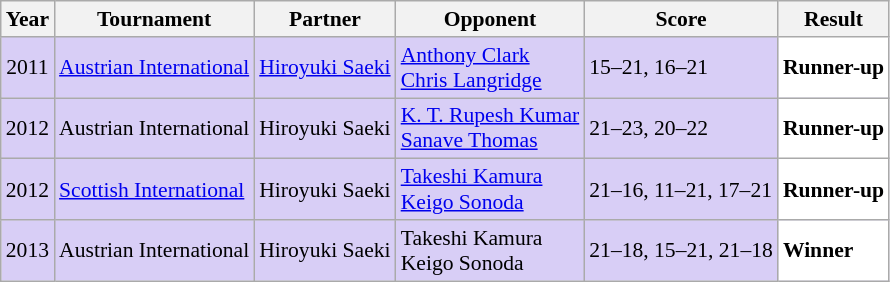<table class="sortable wikitable" style="font-size: 90%;">
<tr>
<th>Year</th>
<th>Tournament</th>
<th>Partner</th>
<th>Opponent</th>
<th>Score</th>
<th>Result</th>
</tr>
<tr style="background:#D8CEF6">
<td align="center">2011</td>
<td align="left"><a href='#'>Austrian International</a></td>
<td align="left"> <a href='#'>Hiroyuki Saeki</a></td>
<td align="left"> <a href='#'>Anthony Clark</a> <br>  <a href='#'>Chris Langridge</a></td>
<td align="left">15–21, 16–21</td>
<td style="text-align:left; background:white"> <strong>Runner-up</strong></td>
</tr>
<tr style="background:#D8CEF6">
<td align="center">2012</td>
<td align="left">Austrian International</td>
<td align="left"> Hiroyuki Saeki</td>
<td align="left"> <a href='#'>K. T. Rupesh Kumar</a> <br>  <a href='#'>Sanave Thomas</a></td>
<td align="left">21–23, 20–22</td>
<td style="text-align:left; background:white"> <strong>Runner-up</strong></td>
</tr>
<tr style="background:#D8CEF6">
<td align="center">2012</td>
<td align="left"><a href='#'>Scottish International</a></td>
<td align="left"> Hiroyuki Saeki</td>
<td align="left"> <a href='#'>Takeshi Kamura</a> <br>  <a href='#'>Keigo Sonoda</a></td>
<td align="left">21–16, 11–21, 17–21</td>
<td style="text-align:left; background:white"> <strong>Runner-up</strong></td>
</tr>
<tr style="background:#D8CEF6">
<td align="center">2013</td>
<td align="left">Austrian International</td>
<td align="left"> Hiroyuki Saeki</td>
<td align="left"> Takeshi Kamura <br>  Keigo Sonoda</td>
<td align="left">21–18, 15–21, 21–18</td>
<td style="text-align:left; background:white"> <strong>Winner</strong></td>
</tr>
</table>
